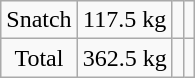<table class = "wikitable" style="text-align:center;">
<tr>
<td>Snatch</td>
<td>117.5 kg</td>
<td align=left></td>
<td></td>
</tr>
<tr>
<td>Total</td>
<td>362.5 kg</td>
<td align=left></td>
<td></td>
</tr>
</table>
